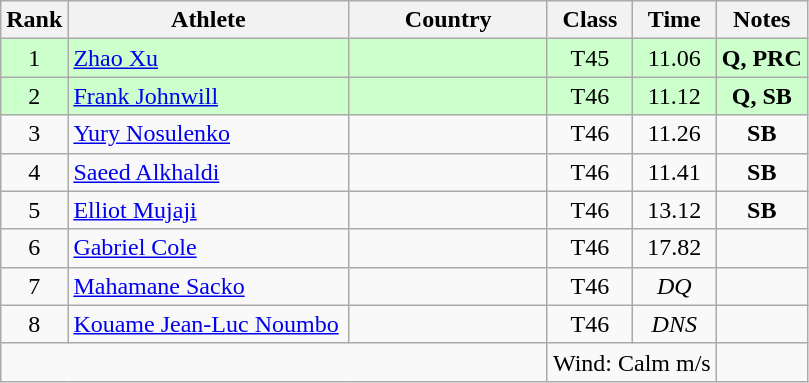<table class="wikitable sortable" style="text-align:center">
<tr>
<th>Rank</th>
<th style="width:180px">Athlete</th>
<th style="width:125px">Country</th>
<th>Class</th>
<th>Time</th>
<th>Notes</th>
</tr>
<tr style="background:#cfc;">
<td>1</td>
<td style="text-align:left;"><a href='#'>Zhao Xu</a></td>
<td style="text-align:left;"></td>
<td>T45</td>
<td>11.06</td>
<td><strong>Q, PRC</strong></td>
</tr>
<tr style="background:#cfc;">
<td>2</td>
<td style="text-align:left;"><a href='#'>Frank Johnwill</a></td>
<td style="text-align:left;"></td>
<td>T46</td>
<td>11.12</td>
<td><strong>Q, SB</strong></td>
</tr>
<tr>
<td>3</td>
<td style="text-align:left;"><a href='#'>Yury Nosulenko</a></td>
<td style="text-align:left;"></td>
<td>T46</td>
<td>11.26</td>
<td><strong>SB</strong></td>
</tr>
<tr>
<td>4</td>
<td style="text-align:left;"><a href='#'>Saeed Alkhaldi</a></td>
<td style="text-align:left;"></td>
<td>T46</td>
<td>11.41</td>
<td><strong>SB</strong></td>
</tr>
<tr>
<td>5</td>
<td style="text-align:left;"><a href='#'>Elliot Mujaji</a></td>
<td style="text-align:left;"></td>
<td>T46</td>
<td>13.12</td>
<td><strong>SB</strong></td>
</tr>
<tr>
<td>6</td>
<td style="text-align:left;"><a href='#'>Gabriel Cole</a></td>
<td style="text-align:left;"></td>
<td>T46</td>
<td>17.82</td>
<td></td>
</tr>
<tr>
<td>7</td>
<td style="text-align:left;"><a href='#'>Mahamane Sacko</a></td>
<td style="text-align:left;"></td>
<td>T46</td>
<td><em>DQ</em></td>
<td></td>
</tr>
<tr>
<td>8</td>
<td style="text-align:left;"><a href='#'>Kouame Jean-Luc Noumbo</a></td>
<td style="text-align:left;"></td>
<td>T46</td>
<td><em>DNS</em></td>
<td></td>
</tr>
<tr class="sortbottom">
<td colspan="3"></td>
<td colspan="2">Wind: Calm m/s</td>
</tr>
</table>
